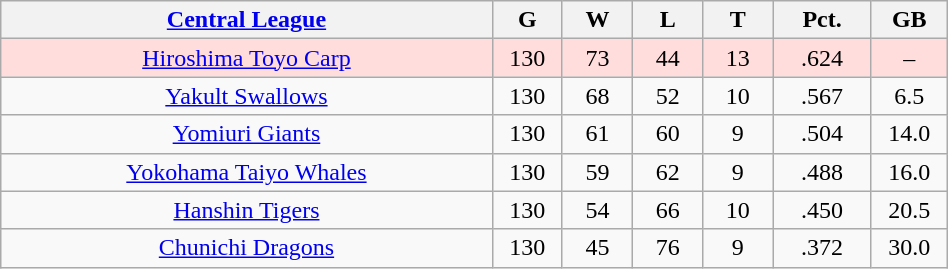<table class="wikitable"  style="width:50%; text-align:center;">
<tr>
<th style="width:35%;"><a href='#'>Central League</a></th>
<th style="width:5%;">G</th>
<th style="width:5%;">W</th>
<th style="width:5%;">L</th>
<th style="width:5%;">T</th>
<th style="width:7%;">Pct.</th>
<th style="width:5%;">GB</th>
</tr>
<tr style="background:#fdd;">
<td><a href='#'>Hiroshima Toyo Carp</a></td>
<td>130</td>
<td>73</td>
<td>44</td>
<td>13</td>
<td>.624</td>
<td>–</td>
</tr>
<tr align=center>
<td><a href='#'>Yakult Swallows</a></td>
<td>130</td>
<td>68</td>
<td>52</td>
<td>10</td>
<td>.567</td>
<td>6.5</td>
</tr>
<tr align=center>
<td><a href='#'>Yomiuri Giants</a></td>
<td>130</td>
<td>61</td>
<td>60</td>
<td>9</td>
<td>.504</td>
<td>14.0</td>
</tr>
<tr align=center>
<td><a href='#'>Yokohama Taiyo Whales</a></td>
<td>130</td>
<td>59</td>
<td>62</td>
<td>9</td>
<td>.488</td>
<td>16.0</td>
</tr>
<tr align=center>
<td><a href='#'>Hanshin Tigers</a></td>
<td>130</td>
<td>54</td>
<td>66</td>
<td>10</td>
<td>.450</td>
<td>20.5</td>
</tr>
<tr align=center>
<td><a href='#'>Chunichi Dragons</a></td>
<td>130</td>
<td>45</td>
<td>76</td>
<td>9</td>
<td>.372</td>
<td>30.0</td>
</tr>
</table>
